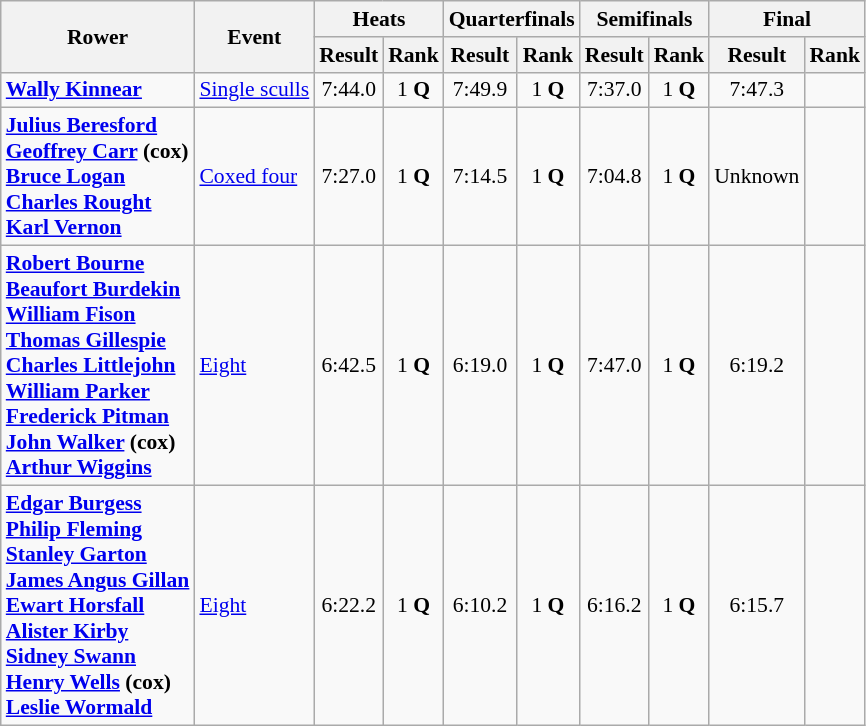<table class=wikitable style="font-size:90%">
<tr>
<th rowspan=2>Rower</th>
<th rowspan=2>Event</th>
<th colspan=2>Heats</th>
<th colspan=2>Quarterfinals</th>
<th colspan=2>Semifinals</th>
<th colspan=2>Final</th>
</tr>
<tr>
<th>Result</th>
<th>Rank</th>
<th>Result</th>
<th>Rank</th>
<th>Result</th>
<th>Rank</th>
<th>Result</th>
<th>Rank</th>
</tr>
<tr>
<td><strong><a href='#'>Wally Kinnear</a></strong></td>
<td><a href='#'>Single sculls</a></td>
<td align=center>7:44.0</td>
<td align=center>1 <strong>Q</strong></td>
<td align=center>7:49.9</td>
<td align=center>1 <strong>Q</strong></td>
<td align=center>7:37.0</td>
<td align=center>1 <strong>Q</strong></td>
<td align=center>7:47.3</td>
<td align=center></td>
</tr>
<tr>
<td><strong><a href='#'>Julius Beresford</a> <br> <a href='#'>Geoffrey Carr</a> (cox) <br> <a href='#'>Bruce Logan</a> <br> <a href='#'>Charles Rought</a> <br> <a href='#'>Karl Vernon</a></strong></td>
<td><a href='#'>Coxed four</a></td>
<td align=center>7:27.0</td>
<td align=center>1 <strong>Q</strong></td>
<td align=center>7:14.5</td>
<td align=center>1 <strong>Q</strong></td>
<td align=center>7:04.8</td>
<td align=center>1 <strong>Q</strong></td>
<td align=center>Unknown</td>
<td align=center></td>
</tr>
<tr>
<td><strong><a href='#'>Robert Bourne</a> <br> <a href='#'>Beaufort Burdekin</a> <br> <a href='#'>William Fison</a> <br> <a href='#'>Thomas Gillespie</a> <br> <a href='#'>Charles Littlejohn</a> <br> <a href='#'>William Parker</a> <br> <a href='#'>Frederick Pitman</a> <br> <a href='#'>John Walker</a> (cox) <br> <a href='#'>Arthur Wiggins</a></strong></td>
<td><a href='#'>Eight</a></td>
<td align=center>6:42.5</td>
<td align=center>1 <strong>Q</strong></td>
<td align=center>6:19.0</td>
<td align=center>1 <strong>Q</strong></td>
<td align=center>7:47.0</td>
<td align=center>1 <strong>Q</strong></td>
<td align=center>6:19.2</td>
<td align=center></td>
</tr>
<tr>
<td><strong><a href='#'>Edgar Burgess</a> <br> <a href='#'>Philip Fleming</a> <br> <a href='#'>Stanley Garton</a> <br> <a href='#'>James Angus Gillan</a> <br> <a href='#'>Ewart Horsfall</a> <br> <a href='#'>Alister Kirby</a> <br> <a href='#'>Sidney Swann</a> <br> <a href='#'>Henry Wells</a> (cox) <br> <a href='#'>Leslie Wormald</a></strong></td>
<td><a href='#'>Eight</a></td>
<td align=center>6:22.2</td>
<td align=center>1 <strong>Q</strong></td>
<td align=center>6:10.2</td>
<td align=center>1 <strong>Q</strong></td>
<td align=center>6:16.2</td>
<td align=center>1 <strong>Q</strong></td>
<td align=center>6:15.7</td>
<td align=center></td>
</tr>
</table>
